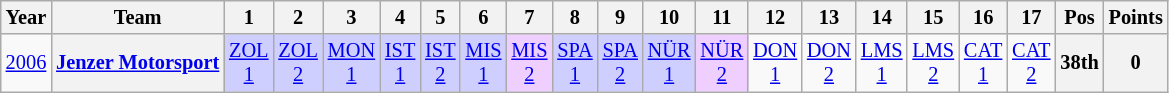<table class="wikitable" style="text-align:center; font-size:85%">
<tr>
<th>Year</th>
<th>Team</th>
<th>1</th>
<th>2</th>
<th>3</th>
<th>4</th>
<th>5</th>
<th>6</th>
<th>7</th>
<th>8</th>
<th>9</th>
<th>10</th>
<th>11</th>
<th>12</th>
<th>13</th>
<th>14</th>
<th>15</th>
<th>16</th>
<th>17</th>
<th>Pos</th>
<th>Points</th>
</tr>
<tr>
<td><a href='#'>2006</a></td>
<th nowrap><a href='#'>Jenzer Motorsport</a></th>
<td style="background:#CFCFFF;"><a href='#'>ZOL<br>1</a><br></td>
<td style="background:#CFCFFF;"><a href='#'>ZOL<br>2</a><br></td>
<td style="background:#CFCFFF;"><a href='#'>MON<br>1</a><br></td>
<td style="background:#CFCFFF;"><a href='#'>IST<br>1</a><br></td>
<td style="background:#CFCFFF;"><a href='#'>IST<br>2</a><br></td>
<td style="background:#CFCFFF;"><a href='#'>MIS<br>1</a><br></td>
<td style="background:#EFCFFF;"><a href='#'>MIS<br>2</a><br></td>
<td style="background:#CFCFFF;"><a href='#'>SPA<br>1</a><br></td>
<td style="background:#CFCFFF;"><a href='#'>SPA<br>2</a><br></td>
<td style="background:#CFCFFF;"><a href='#'>NÜR<br>1</a><br></td>
<td style="background:#EFCFFF;"><a href='#'>NÜR<br>2</a><br></td>
<td><a href='#'>DON<br>1</a></td>
<td><a href='#'>DON<br>2</a></td>
<td><a href='#'>LMS<br>1</a></td>
<td><a href='#'>LMS<br>2</a></td>
<td><a href='#'>CAT<br>1</a></td>
<td><a href='#'>CAT<br>2</a></td>
<th>38th</th>
<th>0</th>
</tr>
</table>
